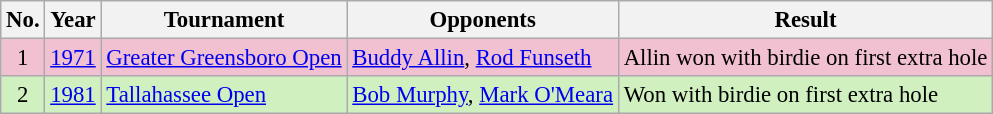<table class="wikitable" style="font-size:95%;">
<tr>
<th>No.</th>
<th>Year</th>
<th>Tournament</th>
<th>Opponents</th>
<th>Result</th>
</tr>
<tr style="background:#F2C1D1;">
<td align=center>1</td>
<td><a href='#'>1971</a></td>
<td><a href='#'>Greater Greensboro Open</a></td>
<td> <a href='#'>Buddy Allin</a>,  <a href='#'>Rod Funseth</a></td>
<td>Allin won with birdie on first extra hole</td>
</tr>
<tr style="background:#D0F0C0;">
<td align=center>2</td>
<td><a href='#'>1981</a></td>
<td><a href='#'>Tallahassee Open</a></td>
<td> <a href='#'>Bob Murphy</a>,  <a href='#'>Mark O'Meara</a></td>
<td>Won with birdie on first extra hole</td>
</tr>
</table>
